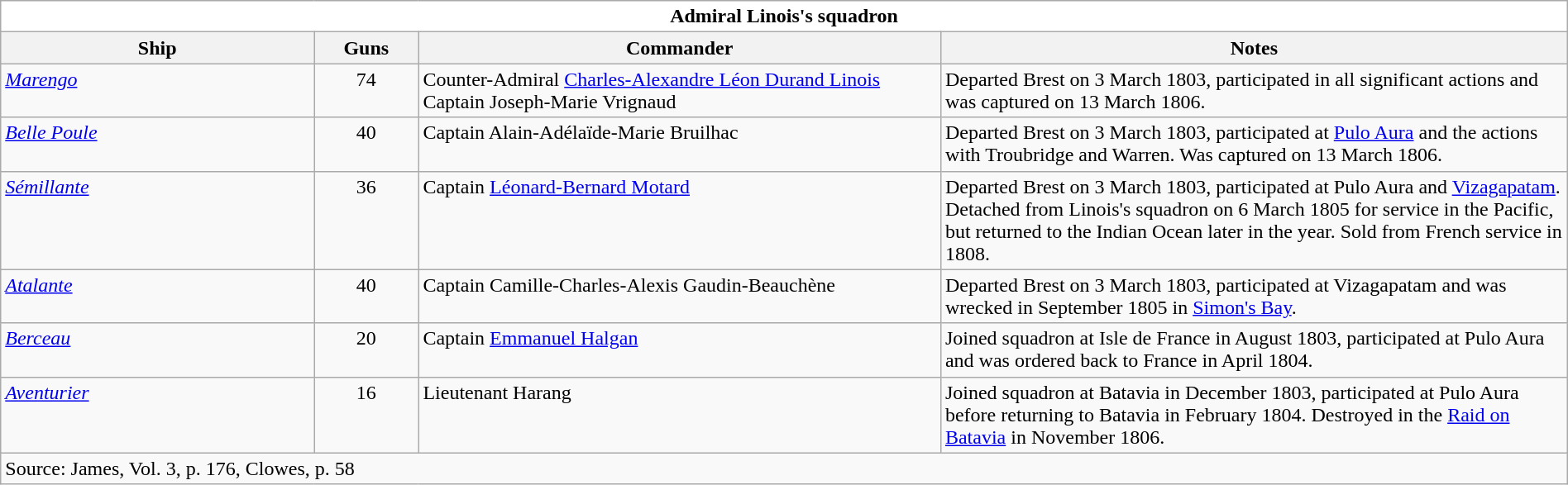<table class="wikitable" style="width:100%;">
<tr valign="top">
<th colspan="11" style="background:white;">Admiral Linois's squadron</th>
</tr>
<tr valign="top"|- valign="top">
<th style="width:15%; text-align:center;">Ship</th>
<th style="width:5%; text-align:center;">Guns</th>
<th style="width:25%; text-align:center;">Commander</th>
<th style="width:30%; text-align:center;">Notes</th>
</tr>
<tr valign="top">
<td align= left><a href='#'><em>Marengo</em></a></td>
<td style="text-align:center;">74</td>
<td align= left>Counter-Admiral <a href='#'>Charles-Alexandre Léon Durand Linois</a><br>Captain Joseph-Marie Vrignaud</td>
<td align= left>Departed Brest on 3 March 1803, participated in all significant actions and was captured on 13 March 1806.</td>
</tr>
<tr valign="top">
<td align= left><a href='#'><em>Belle Poule</em></a></td>
<td style="text-align:center;">40</td>
<td align= left>Captain Alain-Adélaïde-Marie Bruilhac</td>
<td align= left>Departed Brest on 3 March 1803, participated at <a href='#'>Pulo Aura</a> and the actions with Troubridge and Warren. Was captured on 13 March 1806.</td>
</tr>
<tr valign="top">
<td align= left><a href='#'><em>Sémillante</em></a></td>
<td style="text-align:center;">36</td>
<td align= left>Captain <a href='#'>Léonard-Bernard Motard</a></td>
<td align= left>Departed Brest on 3 March 1803, participated at Pulo Aura and <a href='#'>Vizagapatam</a>. Detached from Linois's squadron on 6 March 1805 for service in the Pacific, but returned to the Indian Ocean later in the year. Sold from French service in 1808.</td>
</tr>
<tr valign="top">
<td align= left><a href='#'><em>Atalante</em></a></td>
<td style="text-align:center;">40</td>
<td align= left>Captain Camille-Charles-Alexis Gaudin-Beauchène</td>
<td align= left>Departed Brest on 3 March 1803, participated at Vizagapatam and was wrecked in September 1805 in <a href='#'>Simon's Bay</a>.</td>
</tr>
<tr valign="top">
<td align= left><a href='#'><em>Berceau</em></a></td>
<td style="text-align:center;">20</td>
<td align= left>Captain <a href='#'>Emmanuel Halgan</a></td>
<td align= left>Joined squadron at Isle de France in August 1803, participated at Pulo Aura and was ordered back to France in April 1804.</td>
</tr>
<tr valign="top">
<td align= left><a href='#'><em>Aventurier</em></a></td>
<td style="text-align:center;">16</td>
<td align= left>Lieutenant Harang</td>
<td align= left>Joined squadron at Batavia in December 1803, participated at Pulo Aura before returning to Batavia in February 1804. Destroyed in the <a href='#'>Raid on Batavia</a> in November 1806.</td>
</tr>
<tr valign="top">
<td colspan="9" style="text-align:left;">Source: James, Vol. 3, p. 176, Clowes, p. 58</td>
</tr>
</table>
